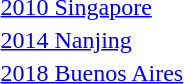<table>
<tr>
<td><a href='#'>2010 Singapore</a></td>
<td> <br></td>
<td> <br></td>
<td> <br></td>
</tr>
<tr>
<td><a href='#'>2014 Nanjing</a></td>
<td> <br></td>
<td> <br></td>
<td> <br></td>
</tr>
<tr>
<td><a href='#'>2018 Buenos Aires</a></td>
<td> <br></td>
<td> <br></td>
<td> <br></td>
</tr>
</table>
